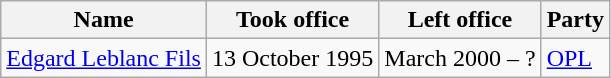<table class="wikitable">
<tr>
<th>Name</th>
<th>Took office</th>
<th>Left office</th>
<th>Party</th>
</tr>
<tr>
<td><a href='#'>Edgard Leblanc Fils</a></td>
<td>13 October 1995</td>
<td>March 2000 – ?</td>
<td><a href='#'>OPL</a></td>
</tr>
</table>
